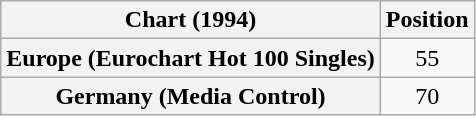<table class="wikitable plainrowheaders" style="text-align:center">
<tr>
<th scope="col">Chart (1994)</th>
<th scope="col">Position</th>
</tr>
<tr>
<th scope="row">Europe (Eurochart Hot 100 Singles)</th>
<td>55</td>
</tr>
<tr>
<th scope="row">Germany (Media Control)</th>
<td>70</td>
</tr>
</table>
